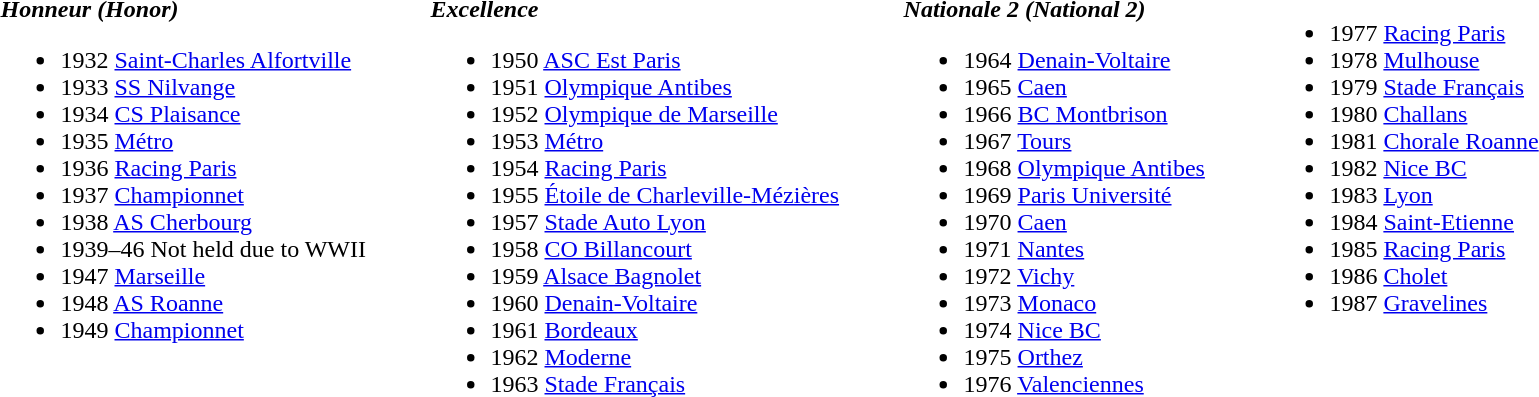<table>
<tr>
<td valign="top"><br><strong><em>Honneur (Honor)</em></strong><ul><li>1932 <a href='#'>Saint-Charles Alfortville</a></li><li>1933 <a href='#'>SS Nilvange</a></li><li>1934 <a href='#'>CS Plaisance</a></li><li>1935 <a href='#'>Métro</a></li><li>1936 <a href='#'>Racing Paris</a></li><li>1937 <a href='#'>Championnet</a></li><li>1938 <a href='#'>AS Cherbourg</a></li><li>1939–46 Not held due to WWII</li><li>1947 <a href='#'>Marseille</a></li><li>1948 <a href='#'>AS Roanne</a></li><li>1949 <a href='#'>Championnet</a></li></ul></td>
<td width="35"> </td>
<td valign="top"><br><strong><em>Excellence</em></strong><ul><li>1950 <a href='#'>ASC Est Paris</a></li><li>1951 <a href='#'>Olympique Antibes</a></li><li>1952 <a href='#'>Olympique de Marseille</a></li><li>1953 <a href='#'>Métro</a></li><li>1954 <a href='#'>Racing Paris</a></li><li>1955 <a href='#'>Étoile de Charleville-Mézières</a></li><li>1957 <a href='#'>Stade Auto Lyon</a></li><li>1958 <a href='#'>CO Billancourt</a></li><li>1959 <a href='#'>Alsace Bagnolet</a></li><li>1960 <a href='#'>Denain-Voltaire</a></li><li>1961 <a href='#'>Bordeaux</a></li><li>1962 <a href='#'>Moderne</a></li><li>1963 <a href='#'>Stade Français</a></li></ul></td>
<td width="35"> </td>
<td valign="top"><br><strong><em>Nationale 2 (National 2)</em></strong><ul><li>1964 <a href='#'>Denain-Voltaire</a></li><li>1965 <a href='#'>Caen</a></li><li>1966 <a href='#'>BC Montbrison</a></li><li>1967 <a href='#'>Tours</a></li><li>1968 <a href='#'>Olympique Antibes</a></li><li>1969 <a href='#'>Paris Université</a></li><li>1970 <a href='#'>Caen</a></li><li>1971 <a href='#'>Nantes</a></li><li>1972 <a href='#'>Vichy</a></li><li>1973 <a href='#'>Monaco</a></li><li>1974 <a href='#'>Nice BC</a></li><li>1975 <a href='#'>Orthez</a></li><li>1976 <a href='#'>Valenciennes</a></li></ul></td>
<td width="35"> </td>
<td valign="top"><br><ul><li>1977 <a href='#'>Racing Paris</a></li><li>1978 <a href='#'>Mulhouse</a></li><li>1979 <a href='#'>Stade Français</a></li><li>1980 <a href='#'>Challans</a></li><li>1981 <a href='#'>Chorale Roanne</a></li><li>1982 <a href='#'>Nice BC</a></li><li>1983 <a href='#'>Lyon</a></li><li>1984 <a href='#'>Saint-Etienne</a></li><li>1985 <a href='#'>Racing Paris</a></li><li>1986 <a href='#'>Cholet</a></li><li>1987 <a href='#'>Gravelines</a></li></ul></td>
<td width="35"> </td>
<td valign="top"></td>
</tr>
</table>
